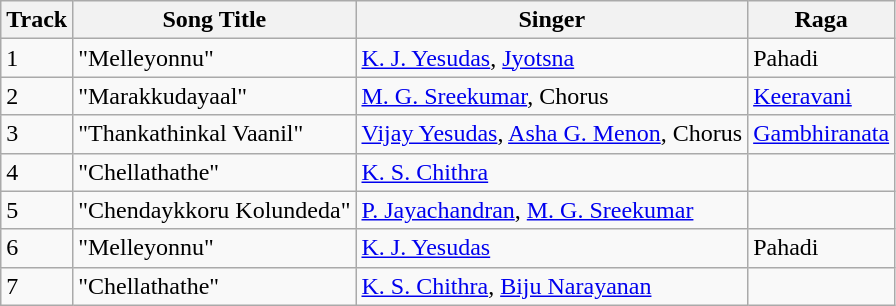<table class="wikitable">
<tr>
<th>Track</th>
<th>Song Title</th>
<th>Singer</th>
<th>Raga</th>
</tr>
<tr>
<td>1</td>
<td>"Melleyonnu"</td>
<td><a href='#'>K. J. Yesudas</a>, <a href='#'>Jyotsna</a></td>
<td>Pahadi</td>
</tr>
<tr>
<td>2</td>
<td>"Marakkudayaal"</td>
<td><a href='#'>M. G. Sreekumar</a>, Chorus</td>
<td><a href='#'>Keeravani</a></td>
</tr>
<tr>
<td>3</td>
<td>"Thankathinkal Vaanil"</td>
<td><a href='#'>Vijay Yesudas</a>, <a href='#'>Asha G. Menon</a>, Chorus</td>
<td><a href='#'>Gambhiranata</a></td>
</tr>
<tr>
<td>4</td>
<td>"Chellathathe"</td>
<td><a href='#'>K. S. Chithra</a></td>
<td></td>
</tr>
<tr>
<td>5</td>
<td>"Chendaykkoru Kolundeda"</td>
<td><a href='#'>P. Jayachandran</a>, <a href='#'>M. G. Sreekumar</a></td>
<td></td>
</tr>
<tr>
<td>6</td>
<td>"Melleyonnu"</td>
<td><a href='#'>K. J. Yesudas</a></td>
<td>Pahadi</td>
</tr>
<tr>
<td>7</td>
<td>"Chellathathe"</td>
<td><a href='#'>K. S. Chithra</a>, <a href='#'>Biju Narayanan</a></td>
<td></td>
</tr>
</table>
